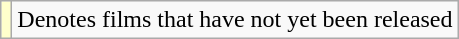<table class="wikitable">
<tr>
<td style="background:#FFFFCC;"></td>
<td>Denotes films that have not yet been released</td>
</tr>
</table>
